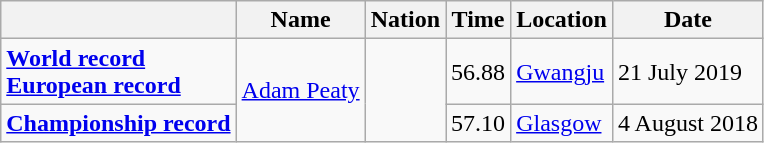<table class=wikitable>
<tr>
<th></th>
<th>Name</th>
<th>Nation</th>
<th>Time</th>
<th>Location</th>
<th>Date</th>
</tr>
<tr>
<td><strong><a href='#'>World record</a><br><a href='#'>European record</a></strong></td>
<td rowspan=2><a href='#'>Adam Peaty</a></td>
<td rowspan=2></td>
<td>56.88</td>
<td><a href='#'>Gwangju</a></td>
<td>21 July 2019</td>
</tr>
<tr>
<td><strong><a href='#'>Championship record</a></strong></td>
<td>57.10</td>
<td><a href='#'>Glasgow</a></td>
<td>4 August 2018</td>
</tr>
</table>
